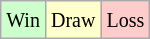<table class="wikitable">
<tr>
<td style="background-color: #ccffcc;"><small>Win</small></td>
<td style="background-color: #ffffcc;"><small>Draw</small></td>
<td style="background-color: #ffcccc;"><small>Loss</small></td>
</tr>
</table>
